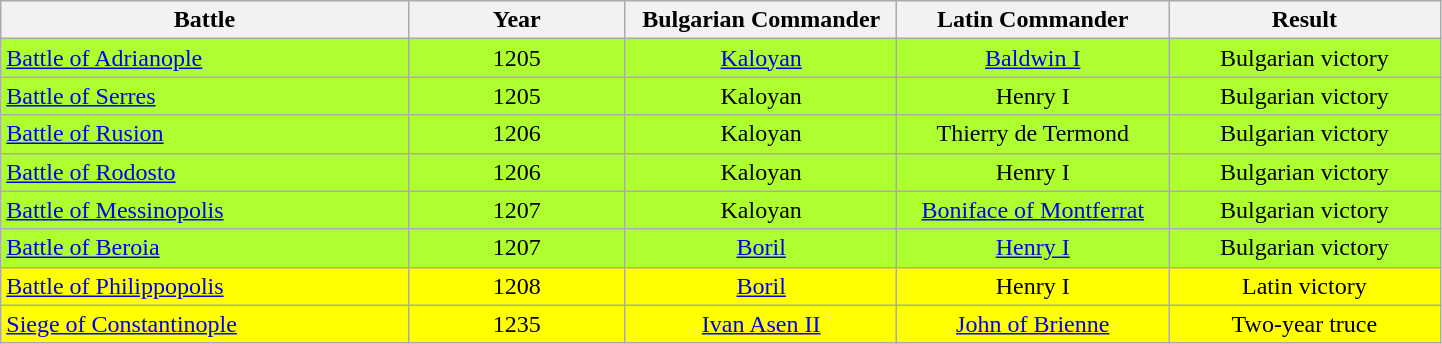<table style="width:76%;" class="wikitable">
<tr>
<th style="width:15%;">Battle</th>
<th style="width:8%;">Year</th>
<th style="width:10%;"> Bulgarian Commander</th>
<th style="width:10%;"> Latin Commander</th>
<th style="width:10%;">Result</th>
</tr>
<tr style="background:#adff2f;">
<td align="left"><a href='#'>Battle of Adrianople</a></td>
<td style="text-align:center;">1205</td>
<td style="text-align:center;"><a href='#'>Kaloyan</a></td>
<td style="text-align:center;"><a href='#'>Baldwin I</a></td>
<td style="text-align:center;">Bulgarian victory</td>
</tr>
<tr style="background:#adff2f;">
<td align="left"><a href='#'>Battle of Serres</a></td>
<td style="text-align:center;">1205</td>
<td style="text-align:center;">Kaloyan</td>
<td style="text-align:center;">Henry I</td>
<td style="text-align:center;">Bulgarian victory</td>
</tr>
<tr style="background:#adff2f;">
<td align="left"><a href='#'>Battle of Rusion</a></td>
<td style="text-align:center;">1206</td>
<td style="text-align:center;">Kaloyan</td>
<td style="text-align:center;">Thierry de Termond</td>
<td style="text-align:center;">Bulgarian victory</td>
</tr>
<tr style="background:#adff2f;">
<td align="left"><a href='#'>Battle of Rodosto</a></td>
<td style="text-align:center;">1206</td>
<td style="text-align:center;">Kaloyan</td>
<td style="text-align:center;">Henry I</td>
<td style="text-align:center;">Bulgarian victory</td>
</tr>
<tr style="background:#adff2f;">
<td align="left"><a href='#'>Battle of Messinopolis</a></td>
<td style="text-align:center;">1207</td>
<td style="text-align:center;">Kaloyan</td>
<td style="text-align:center;"><a href='#'>Boniface of Montferrat</a></td>
<td style="text-align:center;">Bulgarian victory</td>
</tr>
<tr style="background:#adff2f;">
<td align="left"><a href='#'>Battle of Beroia</a></td>
<td style="text-align:center;">1207</td>
<td style="text-align:center;"><a href='#'>Boril</a></td>
<td style="text-align:center;"><a href='#'>Henry I</a></td>
<td style="text-align:center;">Bulgarian victory</td>
</tr>
<tr style="background:yellow;">
<td align="left"><a href='#'>Battle of Philippopolis</a></td>
<td style="text-align:center;">1208</td>
<td style="text-align:center;"><a href='#'>Boril</a></td>
<td style="text-align:center;">Henry I</td>
<td style="text-align:center;">Latin victory</td>
</tr>
<tr style="background:yellow;">
<td align="left"><a href='#'>Siege of Constantinople</a></td>
<td style="text-align:center;">1235</td>
<td style="text-align:center;"><a href='#'>Ivan Asen II</a></td>
<td style="text-align:center;"><a href='#'>John of Brienne</a></td>
<td style="text-align:center;">Two-year truce</td>
</tr>
</table>
